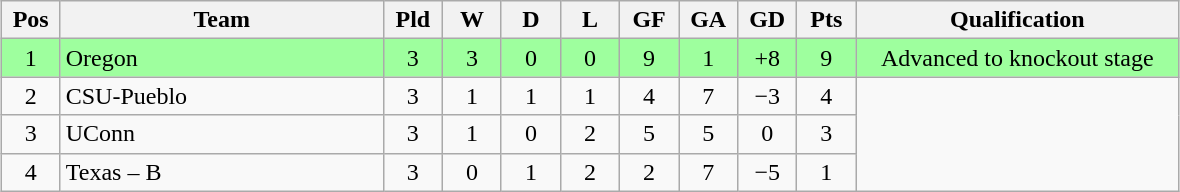<table class="wikitable" style="text-align:center; margin: 1em auto">
<tr>
<th style="width:2em">Pos</th>
<th style="width:13em">Team</th>
<th style="width:2em">Pld</th>
<th style="width:2em">W</th>
<th style="width:2em">D</th>
<th style="width:2em">L</th>
<th style="width:2em">GF</th>
<th style="width:2em">GA</th>
<th style="width:2em">GD</th>
<th style="width:2em">Pts</th>
<th style="width:13em">Qualification</th>
</tr>
<tr bgcolor="#9eff9e">
<td>1</td>
<td style="text-align:left">Oregon</td>
<td>3</td>
<td>3</td>
<td>0</td>
<td>0</td>
<td>9</td>
<td>1</td>
<td>+8</td>
<td>9</td>
<td>Advanced to knockout stage</td>
</tr>
<tr>
<td>2</td>
<td style="text-align:left">CSU-Pueblo</td>
<td>3</td>
<td>1</td>
<td>1</td>
<td>1</td>
<td>4</td>
<td>7</td>
<td>−3</td>
<td>4</td>
</tr>
<tr>
<td>3</td>
<td style="text-align:left">UConn</td>
<td>3</td>
<td>1</td>
<td>0</td>
<td>2</td>
<td>5</td>
<td>5</td>
<td>0</td>
<td>3</td>
</tr>
<tr>
<td>4</td>
<td style="text-align:left">Texas – B</td>
<td>3</td>
<td>0</td>
<td>1</td>
<td>2</td>
<td>2</td>
<td>7</td>
<td>−5</td>
<td>1</td>
</tr>
</table>
